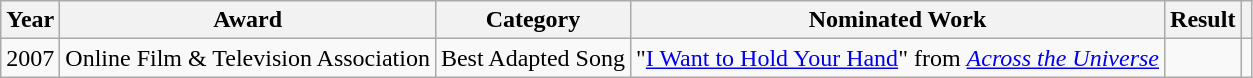<table class="wikitable">
<tr>
<th>Year</th>
<th>Award</th>
<th>Category</th>
<th>Nominated Work</th>
<th>Result</th>
<th></th>
</tr>
<tr>
<td rowspan="1">2007</td>
<td>Online Film & Television Association</td>
<td>Best Adapted Song</td>
<td>"<a href='#'>I Want to Hold Your Hand</a>" from <a href='#'><em>Across the Universe</em></a></td>
<td></td>
<td style="text-align:center;"></td>
</tr>
</table>
